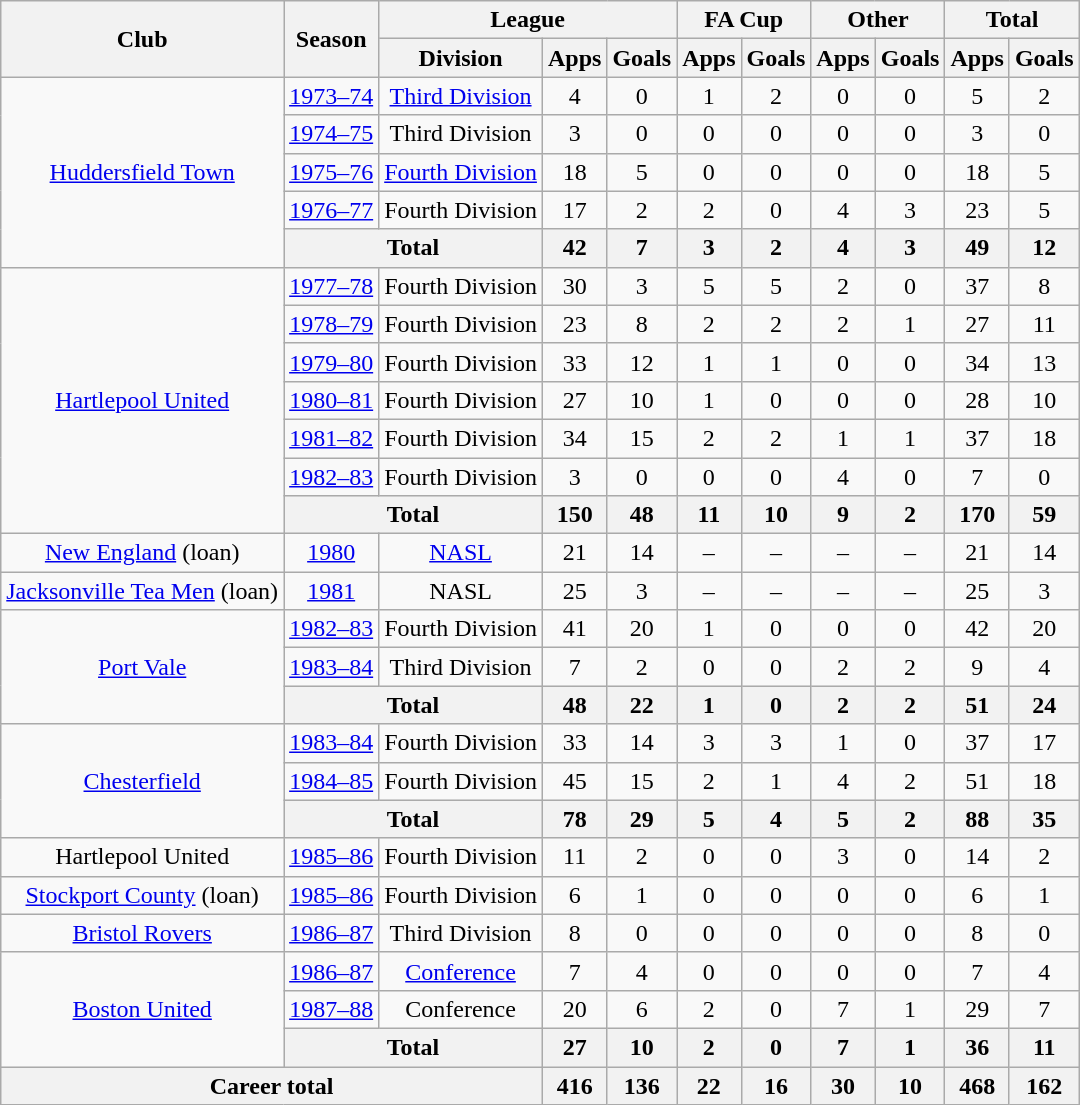<table class="wikitable" style="text-align: center;">
<tr>
<th rowspan="2">Club</th>
<th rowspan="2">Season</th>
<th colspan="3">League</th>
<th colspan="2">FA Cup</th>
<th colspan="2">Other</th>
<th colspan="2">Total</th>
</tr>
<tr>
<th>Division</th>
<th>Apps</th>
<th>Goals</th>
<th>Apps</th>
<th>Goals</th>
<th>Apps</th>
<th>Goals</th>
<th>Apps</th>
<th>Goals</th>
</tr>
<tr>
<td rowspan="5"><a href='#'>Huddersfield Town</a></td>
<td><a href='#'>1973–74</a></td>
<td><a href='#'>Third Division</a></td>
<td>4</td>
<td>0</td>
<td>1</td>
<td>2</td>
<td>0</td>
<td>0</td>
<td>5</td>
<td>2</td>
</tr>
<tr>
<td><a href='#'>1974–75</a></td>
<td>Third Division</td>
<td>3</td>
<td>0</td>
<td>0</td>
<td>0</td>
<td>0</td>
<td>0</td>
<td>3</td>
<td>0</td>
</tr>
<tr>
<td><a href='#'>1975–76</a></td>
<td><a href='#'>Fourth Division</a></td>
<td>18</td>
<td>5</td>
<td>0</td>
<td>0</td>
<td>0</td>
<td>0</td>
<td>18</td>
<td>5</td>
</tr>
<tr>
<td><a href='#'>1976–77</a></td>
<td>Fourth Division</td>
<td>17</td>
<td>2</td>
<td>2</td>
<td>0</td>
<td>4</td>
<td>3</td>
<td>23</td>
<td>5</td>
</tr>
<tr>
<th colspan="2">Total</th>
<th>42</th>
<th>7</th>
<th>3</th>
<th>2</th>
<th>4</th>
<th>3</th>
<th>49</th>
<th>12</th>
</tr>
<tr>
<td rowspan="7"><a href='#'>Hartlepool United</a></td>
<td><a href='#'>1977–78</a></td>
<td>Fourth Division</td>
<td>30</td>
<td>3</td>
<td>5</td>
<td>5</td>
<td>2</td>
<td>0</td>
<td>37</td>
<td>8</td>
</tr>
<tr>
<td><a href='#'>1978–79</a></td>
<td>Fourth Division</td>
<td>23</td>
<td>8</td>
<td>2</td>
<td>2</td>
<td>2</td>
<td>1</td>
<td>27</td>
<td>11</td>
</tr>
<tr>
<td><a href='#'>1979–80</a></td>
<td>Fourth Division</td>
<td>33</td>
<td>12</td>
<td>1</td>
<td>1</td>
<td>0</td>
<td>0</td>
<td>34</td>
<td>13</td>
</tr>
<tr>
<td><a href='#'>1980–81</a></td>
<td>Fourth Division</td>
<td>27</td>
<td>10</td>
<td>1</td>
<td>0</td>
<td>0</td>
<td>0</td>
<td>28</td>
<td>10</td>
</tr>
<tr>
<td><a href='#'>1981–82</a></td>
<td>Fourth Division</td>
<td>34</td>
<td>15</td>
<td>2</td>
<td>2</td>
<td>1</td>
<td>1</td>
<td>37</td>
<td>18</td>
</tr>
<tr>
<td><a href='#'>1982–83</a></td>
<td>Fourth Division</td>
<td>3</td>
<td>0</td>
<td>0</td>
<td>0</td>
<td>4</td>
<td>0</td>
<td>7</td>
<td>0</td>
</tr>
<tr>
<th colspan="2">Total</th>
<th>150</th>
<th>48</th>
<th>11</th>
<th>10</th>
<th>9</th>
<th>2</th>
<th>170</th>
<th>59</th>
</tr>
<tr>
<td><a href='#'>New England</a> (loan)</td>
<td><a href='#'>1980</a></td>
<td><a href='#'>NASL</a></td>
<td>21</td>
<td>14</td>
<td>–</td>
<td>–</td>
<td>–</td>
<td>–</td>
<td>21</td>
<td>14</td>
</tr>
<tr>
<td><a href='#'>Jacksonville Tea Men</a> (loan)</td>
<td><a href='#'>1981</a></td>
<td>NASL</td>
<td>25</td>
<td>3</td>
<td>–</td>
<td>–</td>
<td>–</td>
<td>–</td>
<td>25</td>
<td>3</td>
</tr>
<tr>
<td rowspan="3"><a href='#'>Port Vale</a></td>
<td><a href='#'>1982–83</a></td>
<td>Fourth Division</td>
<td>41</td>
<td>20</td>
<td>1</td>
<td>0</td>
<td>0</td>
<td>0</td>
<td>42</td>
<td>20</td>
</tr>
<tr>
<td><a href='#'>1983–84</a></td>
<td>Third Division</td>
<td>7</td>
<td>2</td>
<td>0</td>
<td>0</td>
<td>2</td>
<td>2</td>
<td>9</td>
<td>4</td>
</tr>
<tr>
<th colspan="2">Total</th>
<th>48</th>
<th>22</th>
<th>1</th>
<th>0</th>
<th>2</th>
<th>2</th>
<th>51</th>
<th>24</th>
</tr>
<tr>
<td rowspan="3"><a href='#'>Chesterfield</a></td>
<td><a href='#'>1983–84</a></td>
<td>Fourth Division</td>
<td>33</td>
<td>14</td>
<td>3</td>
<td>3</td>
<td>1</td>
<td>0</td>
<td>37</td>
<td>17</td>
</tr>
<tr>
<td><a href='#'>1984–85</a></td>
<td>Fourth Division</td>
<td>45</td>
<td>15</td>
<td>2</td>
<td>1</td>
<td>4</td>
<td>2</td>
<td>51</td>
<td>18</td>
</tr>
<tr>
<th colspan="2">Total</th>
<th>78</th>
<th>29</th>
<th>5</th>
<th>4</th>
<th>5</th>
<th>2</th>
<th>88</th>
<th>35</th>
</tr>
<tr>
<td>Hartlepool United</td>
<td><a href='#'>1985–86</a></td>
<td>Fourth Division</td>
<td>11</td>
<td>2</td>
<td>0</td>
<td>0</td>
<td>3</td>
<td>0</td>
<td>14</td>
<td>2</td>
</tr>
<tr>
<td><a href='#'>Stockport County</a> (loan)</td>
<td><a href='#'>1985–86</a></td>
<td>Fourth Division</td>
<td>6</td>
<td>1</td>
<td>0</td>
<td>0</td>
<td>0</td>
<td>0</td>
<td>6</td>
<td>1</td>
</tr>
<tr>
<td><a href='#'>Bristol Rovers</a></td>
<td><a href='#'>1986–87</a></td>
<td>Third Division</td>
<td>8</td>
<td>0</td>
<td>0</td>
<td>0</td>
<td>0</td>
<td>0</td>
<td>8</td>
<td>0</td>
</tr>
<tr>
<td rowspan="3"><a href='#'>Boston United</a></td>
<td><a href='#'>1986–87</a></td>
<td><a href='#'>Conference</a></td>
<td>7</td>
<td>4</td>
<td>0</td>
<td>0</td>
<td>0</td>
<td>0</td>
<td>7</td>
<td>4</td>
</tr>
<tr>
<td><a href='#'>1987–88</a></td>
<td>Conference</td>
<td>20</td>
<td>6</td>
<td>2</td>
<td>0</td>
<td>7</td>
<td>1</td>
<td>29</td>
<td>7</td>
</tr>
<tr>
<th colspan="2">Total</th>
<th>27</th>
<th>10</th>
<th>2</th>
<th>0</th>
<th>7</th>
<th>1</th>
<th>36</th>
<th>11</th>
</tr>
<tr>
<th colspan="3">Career total</th>
<th>416</th>
<th>136</th>
<th>22</th>
<th>16</th>
<th>30</th>
<th>10</th>
<th>468</th>
<th>162</th>
</tr>
</table>
